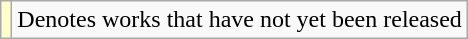<table class="wikitable">
<tr>
<td style="background:#FFFFCC;"></td>
<td>Denotes works that have not yet been released</td>
</tr>
</table>
